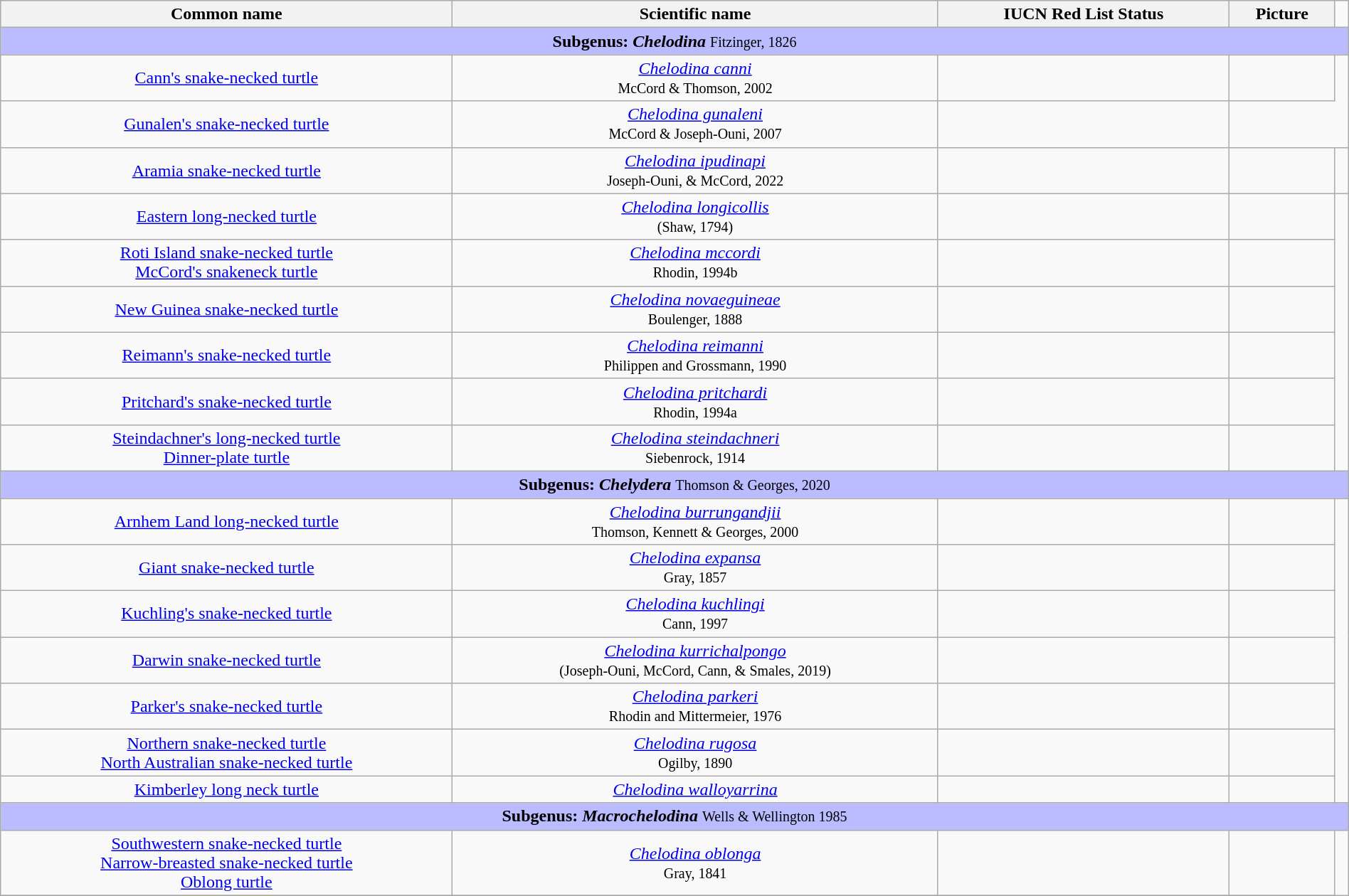<table class="wikitable sortable" style="width:100%;text-align:center">
<tr>
<th scope="col">Common name</th>
<th scope="col">Scientific name</th>
<th scope="col">IUCN Red List Status</th>
<th scope="col" class="unsortable">Picture</th>
</tr>
<tr>
<td colspan="100%" align="center" bgcolor="#BBBBFF"><strong>Subgenus:</strong> <strong><em>Chelodina</em></strong> <small>Fitzinger, 1826</small></td>
</tr>
<tr>
<td><a href='#'>Cann's snake-necked turtle</a></td>
<td><em><a href='#'>Chelodina canni</a></em> <br> <small>McCord & Thomson, 2002</small></td>
<td></td>
<td></td>
</tr>
<tr>
<td><a href='#'>Gunalen's snake-necked turtle</a></td>
<td><em><a href='#'>Chelodina gunaleni</a></em> <br> <small>McCord & Joseph-Ouni, 2007</small></td>
<td></td>
</tr>
<tr>
<td><a href='#'>Aramia snake-necked turtle</a></td>
<td><em><a href='#'>Chelodina ipudinapi</a></em><br><small>Joseph-Ouni, & McCord, 2022</small></td>
<td></td>
<td></td>
<td></td>
</tr>
<tr>
<td><a href='#'>Eastern long-necked turtle</a></td>
<td><em><a href='#'>Chelodina longicollis</a></em><br><small>(Shaw, 1794)</small></td>
<td></td>
<td></td>
</tr>
<tr>
<td><a href='#'>Roti Island snake-necked turtle</a><br><a href='#'>McCord's snakeneck turtle</a></td>
<td><em><a href='#'>Chelodina mccordi</a></em> <br> <small>Rhodin, 1994b</small></td>
<td></td>
<td></td>
</tr>
<tr>
<td><a href='#'>New Guinea snake-necked turtle</a></td>
<td><em><a href='#'>Chelodina novaeguineae</a></em><br><small>Boulenger, 1888</small></td>
<td></td>
<td></td>
</tr>
<tr>
<td><a href='#'>Reimann's snake-necked turtle</a></td>
<td><em><a href='#'>Chelodina reimanni</a></em><br><small>Philippen and Grossmann, 1990</small></td>
<td></td>
<td></td>
</tr>
<tr>
<td><a href='#'>Pritchard's snake-necked turtle</a></td>
<td><em><a href='#'>Chelodina pritchardi</a></em><br><small>Rhodin, 1994a</small></td>
<td></td>
<td></td>
</tr>
<tr>
<td><a href='#'>Steindachner's long-necked turtle</a><br><a href='#'>Dinner-plate turtle</a></td>
<td><em><a href='#'>Chelodina steindachneri</a></em><br><small>Siebenrock, 1914</small></td>
<td></td>
<td></td>
</tr>
<tr>
<td colspan="100%" align="center" bgcolor="#BBBBFF"><strong>Subgenus:</strong> <strong><em>Chelydera</em></strong> <small>Thomson & Georges, 2020</small></td>
</tr>
<tr>
<td><a href='#'>Arnhem Land long-necked turtle</a></td>
<td><em><a href='#'>Chelodina burrungandjii</a></em><br><small>Thomson, Kennett & Georges, 2000</small></td>
<td></td>
<td></td>
</tr>
<tr>
<td><a href='#'>Giant snake-necked turtle</a></td>
<td><em><a href='#'>Chelodina expansa</a></em><br><small>Gray, 1857</small></td>
<td></td>
<td></td>
</tr>
<tr>
<td><a href='#'>Kuchling's snake-necked turtle</a></td>
<td><em><a href='#'>Chelodina kuchlingi</a></em><br><small>Cann, 1997</small></td>
<td></td>
<td></td>
</tr>
<tr>
<td><a href='#'>Darwin snake-necked turtle</a></td>
<td><em><a href='#'>Chelodina kurrichalpongo</a></em><br><small>(Joseph-Ouni, McCord, Cann, & Smales, 2019)</small></td>
<td></td>
<td></td>
</tr>
<tr>
<td><a href='#'>Parker's snake-necked turtle</a></td>
<td><em><a href='#'>Chelodina parkeri</a></em><br><small>Rhodin and Mittermeier, 1976</small></td>
<td></td>
<td></td>
</tr>
<tr>
<td><a href='#'>Northern snake-necked turtle</a><br><a href='#'>North Australian snake-necked turtle</a></td>
<td><em><a href='#'>Chelodina rugosa</a></em><br><small>Ogilby, 1890</small></td>
<td></td>
<td></td>
</tr>
<tr>
<td><a href='#'>Kimberley long neck turtle</a></td>
<td><em><a href='#'>Chelodina walloyarrina</a></em></td>
<td></td>
<td></td>
</tr>
<tr>
<td colspan="100%" align="center" bgcolor="#BBBBFF"><strong>Subgenus:</strong> <strong><em>Macrochelodina</em></strong> <small>Wells & Wellington 1985</small></td>
</tr>
<tr>
<td><a href='#'>Southwestern snake-necked turtle</a> <br> <a href='#'>Narrow-breasted snake-necked turtle</a><br><a href='#'>Oblong turtle</a></td>
<td><em><a href='#'>Chelodina oblonga</a></em><br><small>Gray, 1841</small></td>
<td></td>
<td></td>
</tr>
<tr>
</tr>
</table>
